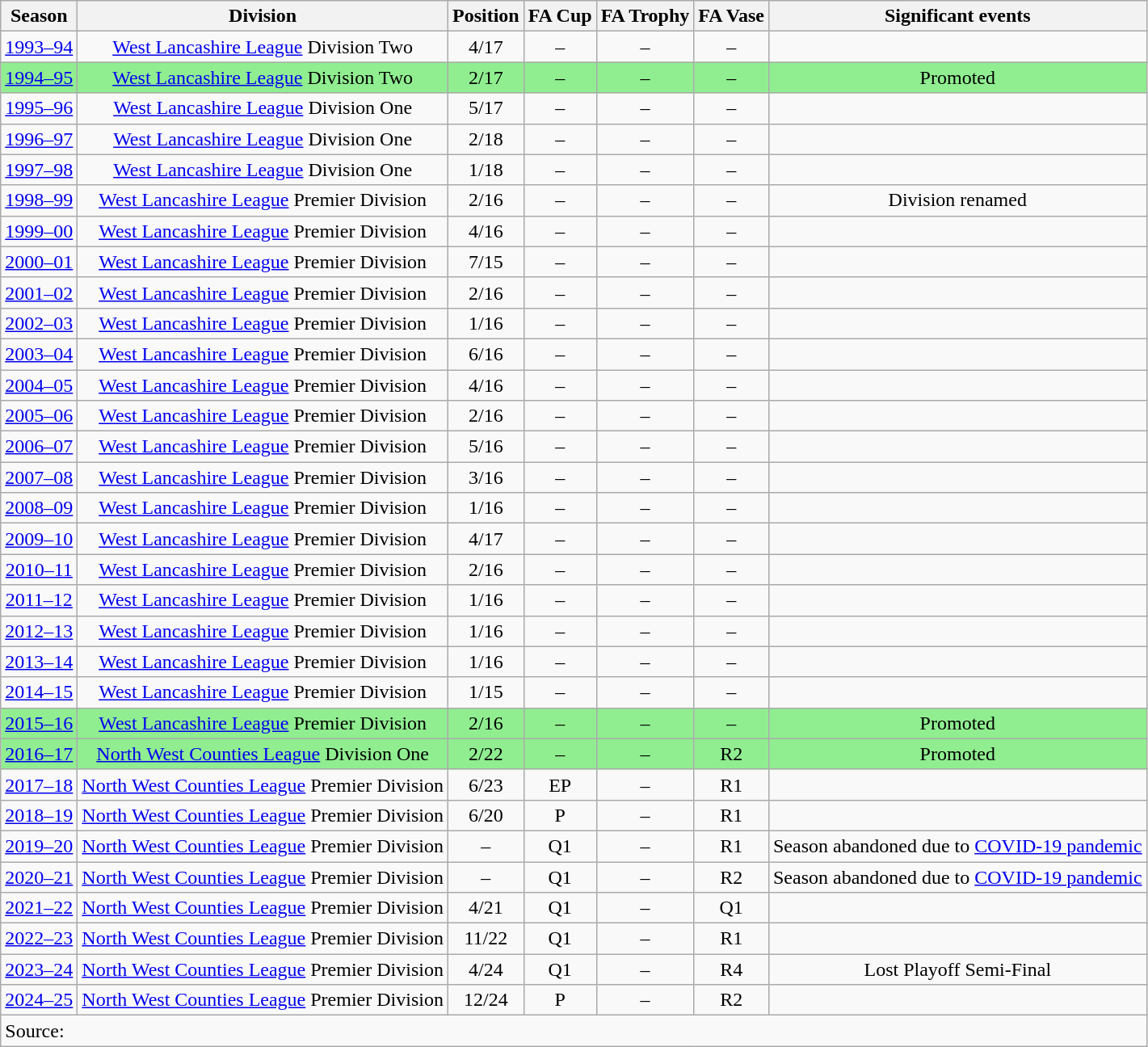<table class="wikitable mw-collapsible mw-collapsed collapsible autocollapse" style="text-align:center">
<tr>
<th>Season</th>
<th>Division</th>
<th>Position</th>
<th>FA Cup</th>
<th>FA Trophy</th>
<th>FA Vase</th>
<th>Significant events</th>
</tr>
<tr>
<td><a href='#'>1993–94</a></td>
<td><a href='#'>West Lancashire League</a> Division Two</td>
<td>4/17</td>
<td>–</td>
<td>–</td>
<td>–</td>
<td></td>
</tr>
<tr style="background: #90EE90">
<td><a href='#'>1994–95</a></td>
<td><a href='#'>West Lancashire League</a> Division Two</td>
<td>2/17</td>
<td>–</td>
<td>–</td>
<td>–</td>
<td>Promoted</td>
</tr>
<tr>
<td><a href='#'>1995–96</a></td>
<td><a href='#'>West Lancashire League</a> Division One</td>
<td>5/17</td>
<td>–</td>
<td>–</td>
<td>–</td>
<td></td>
</tr>
<tr>
<td><a href='#'>1996–97</a></td>
<td><a href='#'>West Lancashire League</a> Division One</td>
<td>2/18</td>
<td>–</td>
<td>–</td>
<td>–</td>
<td></td>
</tr>
<tr>
<td><a href='#'>1997–98</a></td>
<td><a href='#'>West Lancashire League</a> Division One</td>
<td>1/18</td>
<td>–</td>
<td>–</td>
<td>–</td>
<td></td>
</tr>
<tr>
<td><a href='#'>1998–99</a></td>
<td><a href='#'>West Lancashire League</a> Premier Division</td>
<td>2/16</td>
<td>–</td>
<td>–</td>
<td>–</td>
<td>Division renamed</td>
</tr>
<tr>
<td><a href='#'>1999–00</a></td>
<td><a href='#'>West Lancashire League</a> Premier Division</td>
<td>4/16</td>
<td>–</td>
<td>–</td>
<td>–</td>
<td></td>
</tr>
<tr>
<td><a href='#'>2000–01</a></td>
<td><a href='#'>West Lancashire League</a> Premier Division</td>
<td>7/15</td>
<td>–</td>
<td>–</td>
<td>–</td>
<td></td>
</tr>
<tr>
<td><a href='#'>2001–02</a></td>
<td><a href='#'>West Lancashire League</a> Premier Division</td>
<td>2/16</td>
<td>–</td>
<td>–</td>
<td>–</td>
<td></td>
</tr>
<tr>
<td><a href='#'>2002–03</a></td>
<td><a href='#'>West Lancashire League</a> Premier Division</td>
<td>1/16</td>
<td>–</td>
<td>–</td>
<td>–</td>
<td></td>
</tr>
<tr>
<td><a href='#'>2003–04</a></td>
<td><a href='#'>West Lancashire League</a> Premier Division</td>
<td>6/16</td>
<td>–</td>
<td>–</td>
<td>–</td>
<td></td>
</tr>
<tr>
<td><a href='#'>2004–05</a></td>
<td><a href='#'>West Lancashire League</a> Premier Division</td>
<td>4/16</td>
<td>–</td>
<td>–</td>
<td>–</td>
<td></td>
</tr>
<tr>
<td><a href='#'>2005–06</a></td>
<td><a href='#'>West Lancashire League</a> Premier Division</td>
<td>2/16</td>
<td>–</td>
<td>–</td>
<td>–</td>
<td></td>
</tr>
<tr>
<td><a href='#'>2006–07</a></td>
<td><a href='#'>West Lancashire League</a> Premier Division</td>
<td>5/16</td>
<td>–</td>
<td>–</td>
<td>–</td>
<td></td>
</tr>
<tr>
<td><a href='#'>2007–08</a></td>
<td><a href='#'>West Lancashire League</a> Premier Division</td>
<td>3/16</td>
<td>–</td>
<td>–</td>
<td>–</td>
<td></td>
</tr>
<tr>
<td><a href='#'>2008–09</a></td>
<td><a href='#'>West Lancashire League</a> Premier Division</td>
<td>1/16</td>
<td>–</td>
<td>–</td>
<td>–</td>
<td></td>
</tr>
<tr>
<td><a href='#'>2009–10</a></td>
<td><a href='#'>West Lancashire League</a> Premier Division</td>
<td>4/17</td>
<td>–</td>
<td>–</td>
<td>–</td>
<td></td>
</tr>
<tr>
<td><a href='#'>2010–11</a></td>
<td><a href='#'>West Lancashire League</a> Premier Division</td>
<td>2/16</td>
<td>–</td>
<td>–</td>
<td>–</td>
<td></td>
</tr>
<tr>
<td><a href='#'>2011–12</a></td>
<td><a href='#'>West Lancashire League</a> Premier Division</td>
<td>1/16</td>
<td>–</td>
<td>–</td>
<td>–</td>
<td></td>
</tr>
<tr>
<td><a href='#'>2012–13</a></td>
<td><a href='#'>West Lancashire League</a> Premier Division</td>
<td>1/16</td>
<td>–</td>
<td>–</td>
<td>–</td>
<td></td>
</tr>
<tr>
<td><a href='#'>2013–14</a></td>
<td><a href='#'>West Lancashire League</a> Premier Division</td>
<td>1/16</td>
<td>–</td>
<td>–</td>
<td>–</td>
<td></td>
</tr>
<tr>
<td><a href='#'>2014–15</a></td>
<td><a href='#'>West Lancashire League</a> Premier Division</td>
<td>1/15</td>
<td>–</td>
<td>–</td>
<td>–</td>
<td></td>
</tr>
<tr style="background: #90EE90">
<td><a href='#'>2015–16</a></td>
<td><a href='#'>West Lancashire League</a> Premier Division</td>
<td>2/16</td>
<td>–</td>
<td>–</td>
<td>–</td>
<td>Promoted</td>
</tr>
<tr style="background: #90EE90">
<td><a href='#'>2016–17</a></td>
<td><a href='#'>North West Counties League</a> Division One</td>
<td>2/22</td>
<td>–</td>
<td>–</td>
<td>R2</td>
<td>Promoted</td>
</tr>
<tr>
<td><a href='#'>2017–18</a></td>
<td><a href='#'>North West Counties League</a> Premier Division</td>
<td>6/23</td>
<td>EP</td>
<td>–</td>
<td>R1</td>
<td></td>
</tr>
<tr>
<td><a href='#'>2018–19</a></td>
<td><a href='#'>North West Counties League</a> Premier Division</td>
<td>6/20</td>
<td>P</td>
<td>–</td>
<td>R1</td>
<td></td>
</tr>
<tr>
<td><a href='#'>2019–20</a></td>
<td><a href='#'>North West Counties League</a> Premier Division</td>
<td>–</td>
<td>Q1</td>
<td>–</td>
<td>R1</td>
<td>Season abandoned due to <a href='#'>COVID-19 pandemic</a></td>
</tr>
<tr>
<td><a href='#'>2020–21</a></td>
<td><a href='#'>North West Counties League</a> Premier Division</td>
<td>–</td>
<td>Q1</td>
<td>–</td>
<td>R2</td>
<td>Season abandoned due to <a href='#'>COVID-19 pandemic</a></td>
</tr>
<tr>
<td><a href='#'>2021–22</a></td>
<td><a href='#'>North West Counties League</a> Premier Division</td>
<td>4/21</td>
<td>Q1</td>
<td>–</td>
<td>Q1</td>
</tr>
<tr>
<td><a href='#'>2022–23</a></td>
<td><a href='#'>North West Counties League</a> Premier Division</td>
<td>11/22</td>
<td>Q1</td>
<td>–</td>
<td>R1</td>
<td></td>
</tr>
<tr>
<td><a href='#'>2023–24</a></td>
<td><a href='#'>North West Counties League</a> Premier Division</td>
<td>4/24</td>
<td>Q1</td>
<td>–</td>
<td>R4</td>
<td>Lost Playoff Semi-Final</td>
</tr>
<tr>
<td><a href='#'>2024–25</a></td>
<td><a href='#'>North West Counties League</a> Premier Division</td>
<td>12/24</td>
<td>P</td>
<td>–</td>
<td>R2</td>
<td></td>
</tr>
<tr>
<td colspan="7" align="left">Source: </td>
</tr>
</table>
